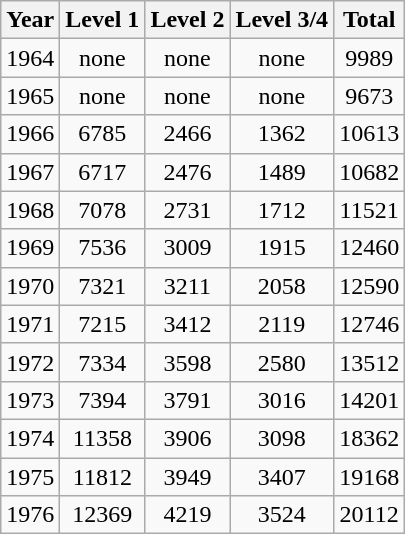<table class="wikitable" style="text-align: center;">
<tr>
<th>Year</th>
<th>Level 1</th>
<th>Level 2</th>
<th>Level 3/4</th>
<th>Total</th>
</tr>
<tr>
<td>1964</td>
<td>none</td>
<td>none</td>
<td>none</td>
<td>9989</td>
</tr>
<tr>
<td>1965</td>
<td>none</td>
<td>none</td>
<td>none</td>
<td>9673</td>
</tr>
<tr>
<td>1966</td>
<td>6785</td>
<td>2466</td>
<td>1362</td>
<td>10613</td>
</tr>
<tr>
<td>1967</td>
<td>6717</td>
<td>2476</td>
<td>1489</td>
<td>10682</td>
</tr>
<tr>
<td>1968</td>
<td>7078</td>
<td>2731</td>
<td>1712</td>
<td>11521</td>
</tr>
<tr>
<td>1969</td>
<td>7536</td>
<td>3009</td>
<td>1915</td>
<td>12460</td>
</tr>
<tr>
<td>1970</td>
<td>7321</td>
<td>3211</td>
<td>2058</td>
<td>12590</td>
</tr>
<tr>
<td>1971</td>
<td>7215</td>
<td>3412</td>
<td>2119</td>
<td>12746</td>
</tr>
<tr>
<td>1972</td>
<td>7334</td>
<td>3598</td>
<td>2580</td>
<td>13512</td>
</tr>
<tr>
<td>1973</td>
<td>7394</td>
<td>3791</td>
<td>3016</td>
<td>14201</td>
</tr>
<tr>
<td>1974</td>
<td>11358</td>
<td>3906</td>
<td>3098</td>
<td>18362</td>
</tr>
<tr>
<td>1975</td>
<td>11812</td>
<td>3949</td>
<td>3407</td>
<td>19168</td>
</tr>
<tr>
<td>1976</td>
<td>12369</td>
<td>4219</td>
<td>3524</td>
<td>20112</td>
</tr>
</table>
